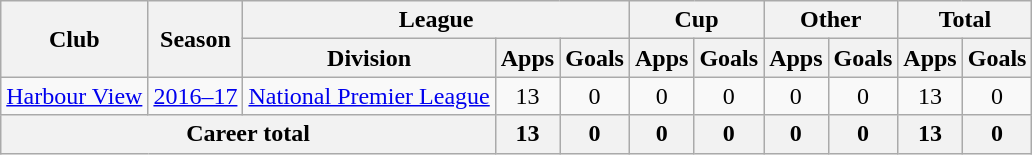<table class="wikitable" style="text-align: center">
<tr>
<th rowspan="2">Club</th>
<th rowspan="2">Season</th>
<th colspan="3">League</th>
<th colspan="2">Cup</th>
<th colspan="2">Other</th>
<th colspan="2">Total</th>
</tr>
<tr>
<th>Division</th>
<th>Apps</th>
<th>Goals</th>
<th>Apps</th>
<th>Goals</th>
<th>Apps</th>
<th>Goals</th>
<th>Apps</th>
<th>Goals</th>
</tr>
<tr>
<td><a href='#'>Harbour View</a></td>
<td><a href='#'>2016–17</a></td>
<td><a href='#'>National Premier League</a></td>
<td>13</td>
<td>0</td>
<td>0</td>
<td>0</td>
<td>0</td>
<td>0</td>
<td>13</td>
<td>0</td>
</tr>
<tr>
<th colspan="3"><strong>Career total</strong></th>
<th>13</th>
<th>0</th>
<th>0</th>
<th>0</th>
<th>0</th>
<th>0</th>
<th>13</th>
<th>0</th>
</tr>
</table>
